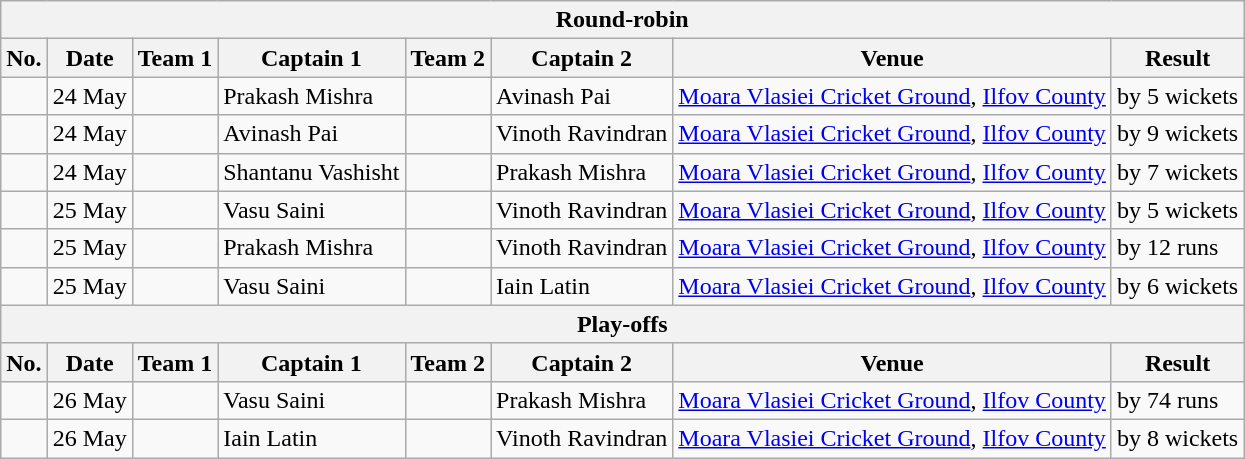<table class="wikitable">
<tr>
<th colspan="9">Round-robin</th>
</tr>
<tr>
<th>No.</th>
<th>Date</th>
<th>Team 1</th>
<th>Captain 1</th>
<th>Team 2</th>
<th>Captain 2</th>
<th>Venue</th>
<th>Result</th>
</tr>
<tr>
<td></td>
<td>24 May</td>
<td></td>
<td>Prakash Mishra</td>
<td></td>
<td>Avinash Pai</td>
<td><a href='#'>Moara Vlasiei Cricket Ground</a>, <a href='#'>Ilfov County</a></td>
<td> by 5 wickets</td>
</tr>
<tr>
<td></td>
<td>24 May</td>
<td></td>
<td>Avinash Pai</td>
<td></td>
<td>Vinoth Ravindran</td>
<td><a href='#'>Moara Vlasiei Cricket Ground</a>, <a href='#'>Ilfov County</a></td>
<td> by 9 wickets</td>
</tr>
<tr>
<td></td>
<td>24 May</td>
<td></td>
<td>Shantanu Vashisht</td>
<td></td>
<td>Prakash Mishra</td>
<td><a href='#'>Moara Vlasiei Cricket Ground</a>, <a href='#'>Ilfov County</a></td>
<td> by 7 wickets</td>
</tr>
<tr>
<td></td>
<td>25 May</td>
<td></td>
<td>Vasu Saini</td>
<td></td>
<td>Vinoth Ravindran</td>
<td><a href='#'>Moara Vlasiei Cricket Ground</a>, <a href='#'>Ilfov County</a></td>
<td> by 5 wickets</td>
</tr>
<tr>
<td></td>
<td>25 May</td>
<td></td>
<td>Prakash Mishra</td>
<td></td>
<td>Vinoth Ravindran</td>
<td><a href='#'>Moara Vlasiei Cricket Ground</a>, <a href='#'>Ilfov County</a></td>
<td> by 12 runs</td>
</tr>
<tr>
<td></td>
<td>25 May</td>
<td></td>
<td>Vasu Saini</td>
<td></td>
<td>Iain Latin</td>
<td><a href='#'>Moara Vlasiei Cricket Ground</a>, <a href='#'>Ilfov County</a></td>
<td> by 6 wickets</td>
</tr>
<tr>
<th colspan="9">Play-offs</th>
</tr>
<tr>
<th>No.</th>
<th>Date</th>
<th>Team 1</th>
<th>Captain 1</th>
<th>Team 2</th>
<th>Captain 2</th>
<th>Venue</th>
<th>Result</th>
</tr>
<tr>
<td></td>
<td>26 May</td>
<td></td>
<td>Vasu Saini</td>
<td></td>
<td>Prakash Mishra</td>
<td><a href='#'>Moara Vlasiei Cricket Ground</a>, <a href='#'>Ilfov County</a></td>
<td> by 74 runs</td>
</tr>
<tr>
<td></td>
<td>26 May</td>
<td></td>
<td>Iain Latin</td>
<td></td>
<td>Vinoth Ravindran</td>
<td><a href='#'>Moara Vlasiei Cricket Ground</a>, <a href='#'>Ilfov County</a></td>
<td> by 8 wickets</td>
</tr>
</table>
